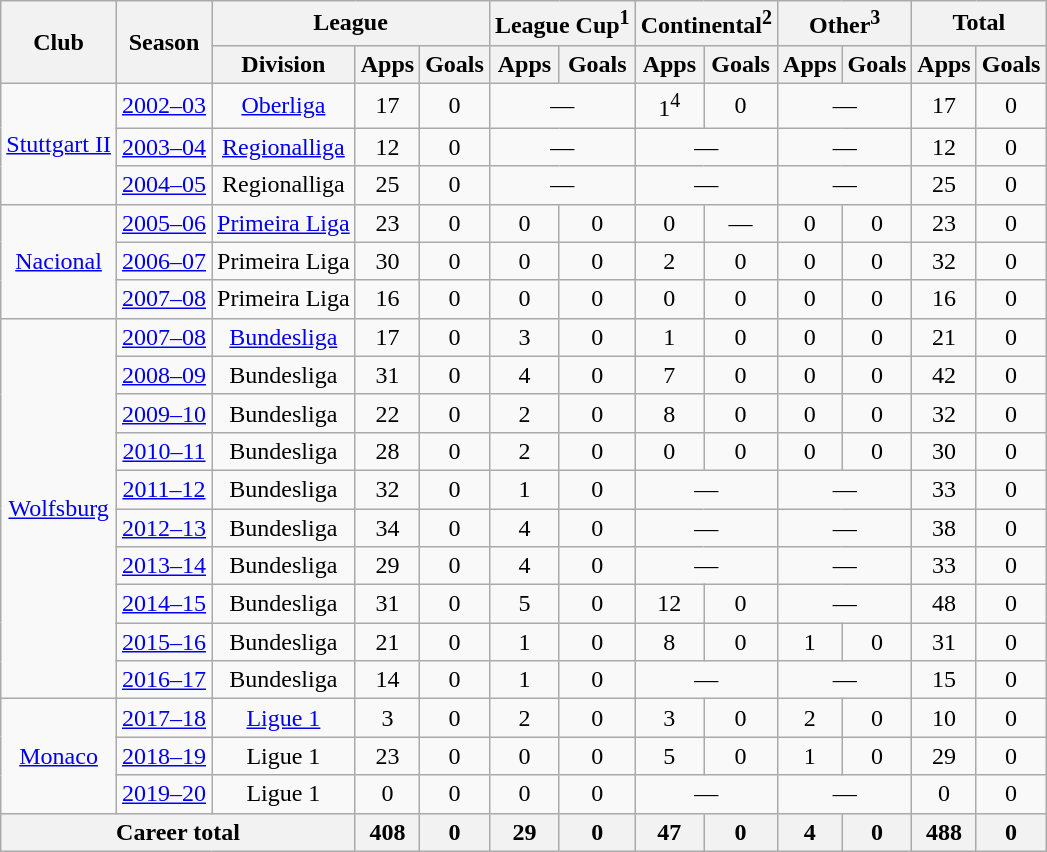<table class=wikitable style="text-align: center;">
<tr>
<th rowspan=2>Club</th>
<th rowspan=2>Season</th>
<th colspan=3>League</th>
<th colspan=2>League Cup<sup>1</sup></th>
<th colspan=2>Continental<sup>2</sup></th>
<th colspan=2>Other<sup>3</sup></th>
<th colspan=2>Total</th>
</tr>
<tr>
<th>Division</th>
<th>Apps</th>
<th>Goals</th>
<th>Apps</th>
<th>Goals</th>
<th>Apps</th>
<th>Goals</th>
<th>Apps</th>
<th>Goals</th>
<th>Apps</th>
<th>Goals</th>
</tr>
<tr>
<td rowspan=3><a href='#'>Stuttgart II</a></td>
<td><a href='#'>2002–03</a></td>
<td><a href='#'>Oberliga</a></td>
<td>17</td>
<td>0</td>
<td colspan=2>—</td>
<td>1<sup>4</sup></td>
<td>0</td>
<td colspan=2>—</td>
<td>17</td>
<td>0</td>
</tr>
<tr>
<td><a href='#'>2003–04</a></td>
<td><a href='#'>Regionalliga</a></td>
<td>12</td>
<td>0</td>
<td colspan=2>—</td>
<td colspan=2>—</td>
<td colspan=2>—</td>
<td>12</td>
<td>0</td>
</tr>
<tr>
<td><a href='#'>2004–05</a></td>
<td>Regionalliga</td>
<td>25</td>
<td>0</td>
<td colspan=2>—</td>
<td colspan=2>—</td>
<td colspan=2>—</td>
<td>25</td>
<td>0</td>
</tr>
<tr>
<td rowspan=3><a href='#'>Nacional</a></td>
<td><a href='#'>2005–06</a></td>
<td><a href='#'>Primeira Liga</a></td>
<td>23</td>
<td>0</td>
<td>0</td>
<td>0</td>
<td>0</td>
<td 0>—</td>
<td>0</td>
<td>0</td>
<td>23</td>
<td>0</td>
</tr>
<tr>
<td><a href='#'>2006–07</a></td>
<td>Primeira Liga</td>
<td>30</td>
<td>0</td>
<td>0</td>
<td>0</td>
<td>2</td>
<td>0</td>
<td>0</td>
<td>0</td>
<td>32</td>
<td>0</td>
</tr>
<tr>
<td><a href='#'>2007–08</a></td>
<td>Primeira Liga</td>
<td>16</td>
<td>0</td>
<td>0</td>
<td>0</td>
<td>0</td>
<td>0</td>
<td>0</td>
<td>0</td>
<td>16</td>
<td>0</td>
</tr>
<tr>
<td rowspan=10><a href='#'>Wolfsburg</a></td>
<td><a href='#'>2007–08</a></td>
<td><a href='#'>Bundesliga</a></td>
<td>17</td>
<td>0</td>
<td>3</td>
<td>0</td>
<td>1</td>
<td>0</td>
<td>0</td>
<td>0</td>
<td>21</td>
<td>0</td>
</tr>
<tr>
<td><a href='#'>2008–09</a></td>
<td>Bundesliga</td>
<td>31</td>
<td>0</td>
<td>4</td>
<td>0</td>
<td>7</td>
<td>0</td>
<td>0</td>
<td>0</td>
<td>42</td>
<td>0</td>
</tr>
<tr>
<td><a href='#'>2009–10</a></td>
<td>Bundesliga</td>
<td>22</td>
<td>0</td>
<td>2</td>
<td>0</td>
<td>8</td>
<td>0</td>
<td>0</td>
<td>0</td>
<td>32</td>
<td>0</td>
</tr>
<tr>
<td><a href='#'>2010–11</a></td>
<td>Bundesliga</td>
<td>28</td>
<td>0</td>
<td>2</td>
<td>0</td>
<td>0</td>
<td>0</td>
<td>0</td>
<td>0</td>
<td>30</td>
<td>0</td>
</tr>
<tr>
<td><a href='#'>2011–12</a></td>
<td>Bundesliga</td>
<td>32</td>
<td>0</td>
<td>1</td>
<td>0</td>
<td colspan=2>—</td>
<td colspan=2>—</td>
<td>33</td>
<td>0</td>
</tr>
<tr>
<td><a href='#'>2012–13</a></td>
<td>Bundesliga</td>
<td>34</td>
<td>0</td>
<td>4</td>
<td>0</td>
<td colspan=2>—</td>
<td colspan=2>—</td>
<td>38</td>
<td>0</td>
</tr>
<tr>
<td><a href='#'>2013–14</a></td>
<td>Bundesliga</td>
<td>29</td>
<td>0</td>
<td>4</td>
<td>0</td>
<td colspan=2>—</td>
<td colspan=2>—</td>
<td>33</td>
<td>0</td>
</tr>
<tr>
<td><a href='#'>2014–15</a></td>
<td>Bundesliga</td>
<td>31</td>
<td>0</td>
<td>5</td>
<td>0</td>
<td>12</td>
<td>0</td>
<td colspan=2>—</td>
<td>48</td>
<td>0</td>
</tr>
<tr>
<td><a href='#'>2015–16</a></td>
<td>Bundesliga</td>
<td>21</td>
<td>0</td>
<td>1</td>
<td>0</td>
<td>8</td>
<td>0</td>
<td>1</td>
<td>0</td>
<td>31</td>
<td>0</td>
</tr>
<tr>
<td><a href='#'>2016–17</a></td>
<td>Bundesliga</td>
<td>14</td>
<td>0</td>
<td>1</td>
<td>0</td>
<td colspan=2>—</td>
<td colspan=2>—</td>
<td>15</td>
<td>0</td>
</tr>
<tr>
<td rowspan=3><a href='#'>Monaco</a></td>
<td><a href='#'>2017–18</a></td>
<td><a href='#'>Ligue 1</a></td>
<td>3</td>
<td>0</td>
<td>2</td>
<td>0</td>
<td>3</td>
<td>0</td>
<td>2</td>
<td>0</td>
<td>10</td>
<td>0</td>
</tr>
<tr>
<td><a href='#'>2018–19</a></td>
<td>Ligue 1</td>
<td>23</td>
<td>0</td>
<td>0</td>
<td>0</td>
<td>5</td>
<td>0</td>
<td>1</td>
<td>0</td>
<td>29</td>
<td>0</td>
</tr>
<tr>
<td><a href='#'>2019–20</a></td>
<td>Ligue 1</td>
<td>0</td>
<td>0</td>
<td>0</td>
<td>0</td>
<td colspan=2>—</td>
<td colspan=2>—</td>
<td>0</td>
<td>0</td>
</tr>
<tr>
<th colspan=3>Career total</th>
<th>408</th>
<th>0</th>
<th>29</th>
<th>0</th>
<th>47</th>
<th>0</th>
<th>4</th>
<th>0</th>
<th>488</th>
<th>0</th>
</tr>
</table>
